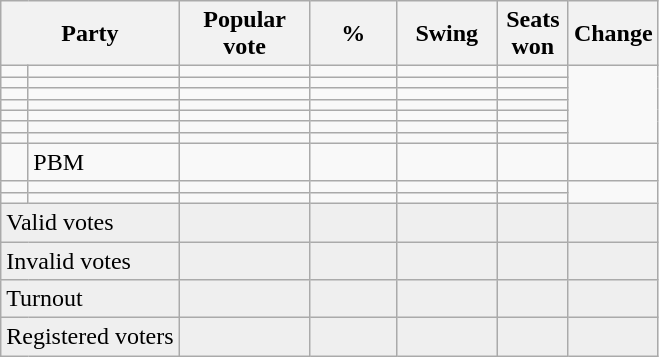<table class=wikitable style="text-align:right">
<tr>
<th colspan=2>Party</th>
<th width=80px>Popular vote</th>
<th width=50px>%</th>
<th width=60px>Swing</th>
<th width=40px>Seats<br>won</th>
<th width=45px>Change</th>
</tr>
<tr>
<td></td>
<td></td>
<td></td>
<td></td>
<td></td>
<td></td>
</tr>
<tr>
<td></td>
<td></td>
<td></td>
<td></td>
<td></td>
<td></td>
</tr>
<tr>
<td></td>
<td></td>
<td></td>
<td></td>
<td></td>
<td></td>
</tr>
<tr>
<td></td>
<td></td>
<td></td>
<td></td>
<td></td>
<td></td>
</tr>
<tr>
<td></td>
<td></td>
<td></td>
<td></td>
<td></td>
<td></td>
</tr>
<tr>
<td></td>
<td></td>
<td></td>
<td></td>
<td></td>
<td></td>
</tr>
<tr>
<td></td>
<td></td>
<td></td>
<td></td>
<td></td>
<td></td>
</tr>
<tr>
<td></td>
<td align=left>PBM</td>
<td></td>
<td></td>
<td></td>
<td></td>
<td></td>
</tr>
<tr>
<td></td>
<td></td>
<td></td>
<td></td>
<td></td>
<td></td>
</tr>
<tr>
<td></td>
<td></td>
<td></td>
<td></td>
<td></td>
<td></td>
</tr>
<tr bgcolor=#efefef>
<td align=left colspan=2>Valid votes</td>
<td></td>
<td></td>
<td></td>
<td></td>
<td></td>
</tr>
<tr bgcolor=#efefef>
<td align=left colspan=2>Invalid votes</td>
<td></td>
<td></td>
<td></td>
<td></td>
<td></td>
</tr>
<tr bgcolor=#efefef>
<td align=left colspan=2>Turnout</td>
<td></td>
<td></td>
<td></td>
<td></td>
<td></td>
</tr>
<tr bgcolor=#efefef>
<td align=left colspan=2>Registered voters</td>
<td></td>
<td></td>
<td></td>
<td></td>
<td></td>
</tr>
</table>
